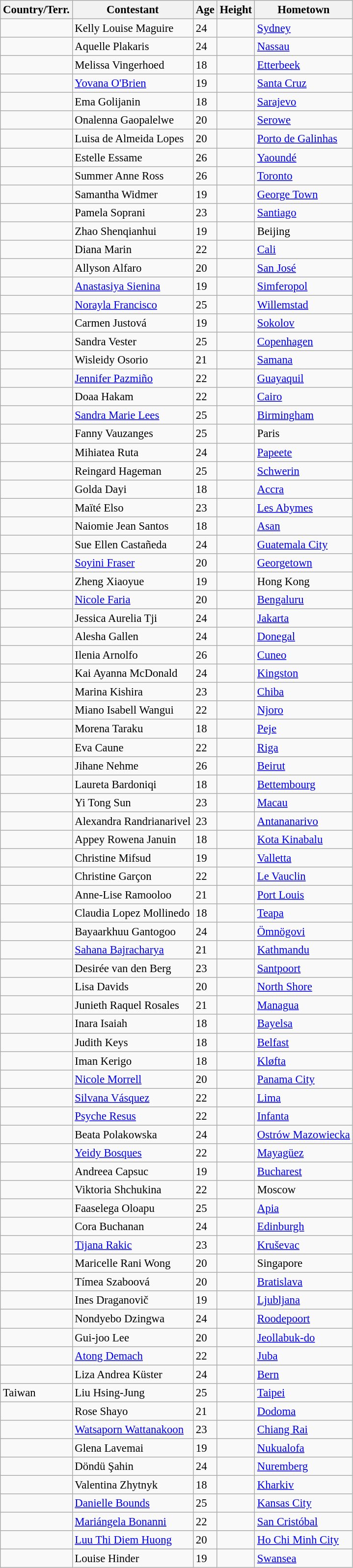<table class="wikitable sortable" style="font-size:95%;">
<tr>
<th>Country/Terr.</th>
<th>Contestant</th>
<th>Age</th>
<th>Height</th>
<th>Hometown</th>
</tr>
<tr>
<td></td>
<td>Kelly Louise Maguire</td>
<td>24</td>
<td></td>
<td><a href='#'>Sydney</a></td>
</tr>
<tr>
<td></td>
<td>Aquelle Plakaris</td>
<td>24</td>
<td></td>
<td><a href='#'>Nassau</a></td>
</tr>
<tr>
<td></td>
<td>Melissa Vingerhoed</td>
<td>18</td>
<td></td>
<td><a href='#'>Etterbeek</a></td>
</tr>
<tr>
<td></td>
<td><a href='#'>Yovana O'Brien</a></td>
<td>19</td>
<td></td>
<td><a href='#'>Santa Cruz</a></td>
</tr>
<tr>
<td></td>
<td>Ema Golijanin</td>
<td>18</td>
<td></td>
<td><a href='#'>Sarajevo</a></td>
</tr>
<tr>
<td></td>
<td>Onalenna Gaopalelwe</td>
<td>20</td>
<td></td>
<td><a href='#'>Serowe</a></td>
</tr>
<tr>
<td></td>
<td>Luisa de Almeida Lopes</td>
<td>20</td>
<td></td>
<td><a href='#'>Porto de Galinhas</a></td>
</tr>
<tr>
<td></td>
<td>Estelle Essame</td>
<td>26</td>
<td></td>
<td><a href='#'>Yaoundé</a></td>
</tr>
<tr>
<td></td>
<td>Summer Anne Ross</td>
<td>26</td>
<td></td>
<td><a href='#'>Toronto</a></td>
</tr>
<tr>
<td></td>
<td>Samantha Widmer</td>
<td>19</td>
<td></td>
<td><a href='#'>George Town</a></td>
</tr>
<tr>
<td></td>
<td>Pamela Soprani</td>
<td>23</td>
<td></td>
<td><a href='#'>Santiago</a></td>
</tr>
<tr>
<td></td>
<td>Zhao Shenqianhui</td>
<td>19</td>
<td></td>
<td>Beijing</td>
</tr>
<tr>
<td></td>
<td>Diana Marin</td>
<td>22</td>
<td></td>
<td><a href='#'>Cali</a></td>
</tr>
<tr>
<td></td>
<td>Allyson Alfaro</td>
<td>20</td>
<td></td>
<td><a href='#'>San José</a></td>
</tr>
<tr>
<td></td>
<td><a href='#'>Anastasiya Sienina</a></td>
<td>19</td>
<td></td>
<td><a href='#'>Simferopol</a></td>
</tr>
<tr>
<td></td>
<td><a href='#'>Norayla Francisco</a></td>
<td>25</td>
<td></td>
<td><a href='#'>Willemstad</a></td>
</tr>
<tr>
<td></td>
<td>Carmen Justová</td>
<td>19</td>
<td></td>
<td><a href='#'>Sokolov</a></td>
</tr>
<tr>
<td></td>
<td>Sandra Vester</td>
<td>25</td>
<td></td>
<td><a href='#'>Copenhagen</a></td>
</tr>
<tr>
<td></td>
<td>Wisleidy Osorio</td>
<td>21</td>
<td></td>
<td><a href='#'>Samana</a></td>
</tr>
<tr>
<td></td>
<td><a href='#'>Jennifer Pazmiño</a></td>
<td>22</td>
<td></td>
<td><a href='#'>Guayaquil</a></td>
</tr>
<tr>
<td></td>
<td>Doaa Hakam</td>
<td>22</td>
<td></td>
<td><a href='#'>Cairo</a></td>
</tr>
<tr>
<td></td>
<td><a href='#'>Sandra Marie Lees</a></td>
<td>25</td>
<td></td>
<td><a href='#'>Birmingham</a></td>
</tr>
<tr>
<td></td>
<td>Fanny Vauzanges</td>
<td>25</td>
<td></td>
<td>Paris</td>
</tr>
<tr>
<td></td>
<td>Mihiatea Ruta</td>
<td>24</td>
<td></td>
<td><a href='#'>Papeete</a></td>
</tr>
<tr>
<td></td>
<td>Reingard Hageman</td>
<td>25</td>
<td></td>
<td><a href='#'>Schwerin</a></td>
</tr>
<tr>
<td></td>
<td>Golda Dayi</td>
<td>18</td>
<td></td>
<td><a href='#'>Accra</a></td>
</tr>
<tr>
<td></td>
<td>Maïté Elso</td>
<td>23</td>
<td></td>
<td><a href='#'>Les Abymes</a></td>
</tr>
<tr>
<td></td>
<td>Naiomie Jean Santos</td>
<td>18</td>
<td></td>
<td><a href='#'>Asan</a></td>
</tr>
<tr>
<td></td>
<td>Sue Ellen Castañeda</td>
<td>24</td>
<td></td>
<td><a href='#'>Guatemala City</a></td>
</tr>
<tr>
<td></td>
<td><a href='#'>Soyini Fraser</a></td>
<td>20</td>
<td></td>
<td><a href='#'>Georgetown</a></td>
</tr>
<tr>
<td></td>
<td>Zheng Xiaoyue</td>
<td>19</td>
<td></td>
<td>Hong Kong</td>
</tr>
<tr>
<td></td>
<td><a href='#'>Nicole Faria</a></td>
<td>20</td>
<td></td>
<td><a href='#'>Bengaluru</a></td>
</tr>
<tr>
<td></td>
<td>Jessica Aurelia Tji</td>
<td>24</td>
<td></td>
<td><a href='#'>Jakarta</a></td>
</tr>
<tr>
<td></td>
<td>Alesha Gallen</td>
<td>24</td>
<td></td>
<td><a href='#'>Donegal</a></td>
</tr>
<tr>
<td></td>
<td>Ilenia Arnolfo</td>
<td>26</td>
<td></td>
<td><a href='#'>Cuneo</a></td>
</tr>
<tr>
<td></td>
<td>Kai Ayanna McDonald</td>
<td>24</td>
<td></td>
<td><a href='#'>Kingston</a></td>
</tr>
<tr>
<td></td>
<td>Marina Kishira</td>
<td>23</td>
<td></td>
<td><a href='#'>Chiba</a></td>
</tr>
<tr>
<td></td>
<td>Miano Isabell Wangui</td>
<td>22</td>
<td></td>
<td><a href='#'>Njoro</a></td>
</tr>
<tr>
<td></td>
<td>Morena Taraku</td>
<td>18</td>
<td></td>
<td><a href='#'>Peje</a></td>
</tr>
<tr>
<td></td>
<td>Eva Caune</td>
<td>22</td>
<td></td>
<td><a href='#'>Riga</a></td>
</tr>
<tr>
<td></td>
<td>Jihane Nehme</td>
<td>26</td>
<td></td>
<td><a href='#'>Beirut</a></td>
</tr>
<tr>
<td></td>
<td>Laureta Bardoniqi</td>
<td>18</td>
<td></td>
<td><a href='#'>Bettembourg</a></td>
</tr>
<tr>
<td></td>
<td>Yi Tong Sun</td>
<td>23</td>
<td></td>
<td><a href='#'>Macau</a></td>
</tr>
<tr>
<td></td>
<td>Alexandra Randrianarivel</td>
<td>23</td>
<td></td>
<td><a href='#'>Antananarivo</a></td>
</tr>
<tr>
<td></td>
<td>Appey Rowena Januin</td>
<td>18</td>
<td></td>
<td><a href='#'>Kota Kinabalu</a></td>
</tr>
<tr>
<td></td>
<td>Christine Mifsud</td>
<td>19</td>
<td></td>
<td><a href='#'>Valletta</a></td>
</tr>
<tr>
<td></td>
<td>Christine Garçon</td>
<td>22</td>
<td></td>
<td><a href='#'>Le Vauclin</a></td>
</tr>
<tr>
<td></td>
<td>Anne-Lise Ramooloo</td>
<td>21</td>
<td></td>
<td><a href='#'>Port Louis</a></td>
</tr>
<tr>
<td></td>
<td>Claudia Lopez Mollinedo</td>
<td>18</td>
<td></td>
<td><a href='#'>Teapa</a></td>
</tr>
<tr>
<td></td>
<td>Bayaarkhuu Gantogoo</td>
<td>24</td>
<td></td>
<td><a href='#'>Ömnögovi</a></td>
</tr>
<tr>
<td></td>
<td><a href='#'>Sahana Bajracharya</a></td>
<td>21</td>
<td></td>
<td><a href='#'>Kathmandu</a></td>
</tr>
<tr>
<td></td>
<td>Desirée van den Berg</td>
<td>23</td>
<td></td>
<td><a href='#'>Santpoort</a></td>
</tr>
<tr>
<td></td>
<td>Lisa Davids</td>
<td>20</td>
<td></td>
<td><a href='#'>North Shore</a></td>
</tr>
<tr>
<td></td>
<td>Junieth Raquel Rosales</td>
<td>21</td>
<td></td>
<td><a href='#'>Managua</a></td>
</tr>
<tr>
<td></td>
<td>Inara Isaiah</td>
<td>18</td>
<td></td>
<td><a href='#'>Bayelsa</a></td>
</tr>
<tr>
<td></td>
<td>Judith Keys</td>
<td>18</td>
<td></td>
<td><a href='#'>Belfast</a></td>
</tr>
<tr>
<td></td>
<td>Iman Kerigo</td>
<td>18</td>
<td></td>
<td><a href='#'>Kløfta</a></td>
</tr>
<tr>
<td></td>
<td><a href='#'>Nicole Morrell</a></td>
<td>20</td>
<td></td>
<td><a href='#'>Panama City</a></td>
</tr>
<tr>
<td></td>
<td><a href='#'>Silvana Vásquez</a></td>
<td>22</td>
<td></td>
<td><a href='#'>Lima</a></td>
</tr>
<tr>
<td></td>
<td><a href='#'>Psyche Resus</a></td>
<td>22</td>
<td></td>
<td><a href='#'>Infanta</a></td>
</tr>
<tr>
<td></td>
<td>Beata Polakowska</td>
<td>24</td>
<td></td>
<td><a href='#'>Ostrów Mazowiecka</a></td>
</tr>
<tr>
<td></td>
<td><a href='#'>Yeidy Bosques</a></td>
<td>22</td>
<td></td>
<td><a href='#'>Mayagüez</a></td>
</tr>
<tr>
<td></td>
<td>Andreea Capsuc</td>
<td>19</td>
<td></td>
<td><a href='#'>Bucharest</a></td>
</tr>
<tr>
<td></td>
<td>Viktoria Shchukina</td>
<td>22</td>
<td></td>
<td>Moscow</td>
</tr>
<tr>
<td></td>
<td>Faaselega Oloapu</td>
<td>25</td>
<td></td>
<td><a href='#'>Apia</a></td>
</tr>
<tr>
<td></td>
<td>Cora Buchanan</td>
<td>24</td>
<td></td>
<td><a href='#'>Edinburgh</a></td>
</tr>
<tr>
<td></td>
<td><a href='#'>Tijana Rakic</a></td>
<td>23</td>
<td></td>
<td><a href='#'>Kruševac</a></td>
</tr>
<tr>
<td></td>
<td>Maricelle Rani Wong</td>
<td>20</td>
<td></td>
<td>Singapore</td>
</tr>
<tr>
<td></td>
<td>Tímea Szaboová</td>
<td>20</td>
<td></td>
<td><a href='#'>Bratislava</a></td>
</tr>
<tr>
<td></td>
<td>Ines Draganovič</td>
<td>19</td>
<td></td>
<td><a href='#'>Ljubljana</a></td>
</tr>
<tr>
<td></td>
<td>Nondyebo Dzingwa</td>
<td>24</td>
<td></td>
<td><a href='#'>Roodepoort</a></td>
</tr>
<tr>
<td></td>
<td>Gui-joo Lee</td>
<td>20</td>
<td></td>
<td><a href='#'>Jeollabuk-do</a></td>
</tr>
<tr>
<td></td>
<td><a href='#'>Atong Demach</a></td>
<td>22</td>
<td></td>
<td><a href='#'>Juba</a></td>
</tr>
<tr>
<td></td>
<td>Liza Andrea Küster</td>
<td>24</td>
<td></td>
<td><a href='#'>Bern</a></td>
</tr>
<tr>
<td> Taiwan</td>
<td>Liu Hsing-Jung</td>
<td>25</td>
<td></td>
<td><a href='#'>Taipei</a></td>
</tr>
<tr>
<td></td>
<td>Rose Shayo</td>
<td>21</td>
<td></td>
<td><a href='#'>Dodoma</a></td>
</tr>
<tr>
<td></td>
<td><a href='#'>Watsaporn Wattanakoon</a></td>
<td>23</td>
<td></td>
<td><a href='#'>Chiang Rai</a></td>
</tr>
<tr>
<td></td>
<td>Glena Lavemai</td>
<td>19</td>
<td></td>
<td><a href='#'>Nukualofa</a></td>
</tr>
<tr>
<td></td>
<td>Döndü Şahin</td>
<td>24</td>
<td></td>
<td><a href='#'>Nuremberg</a></td>
</tr>
<tr>
<td></td>
<td>Valentina Zhytnyk</td>
<td>18</td>
<td></td>
<td><a href='#'>Kharkiv</a></td>
</tr>
<tr>
<td></td>
<td><a href='#'>Danielle Bounds</a></td>
<td>25</td>
<td></td>
<td><a href='#'>Kansas City</a></td>
</tr>
<tr>
<td></td>
<td><a href='#'>Mariángela Bonanni</a></td>
<td>22</td>
<td></td>
<td><a href='#'>San Cristóbal</a></td>
</tr>
<tr>
<td></td>
<td><a href='#'>Luu Thi Diem Huong</a></td>
<td>20</td>
<td></td>
<td><a href='#'>Ho Chi Minh City</a></td>
</tr>
<tr>
<td></td>
<td>Louise Hinder</td>
<td>19</td>
<td></td>
<td><a href='#'>Swansea</a></td>
</tr>
</table>
